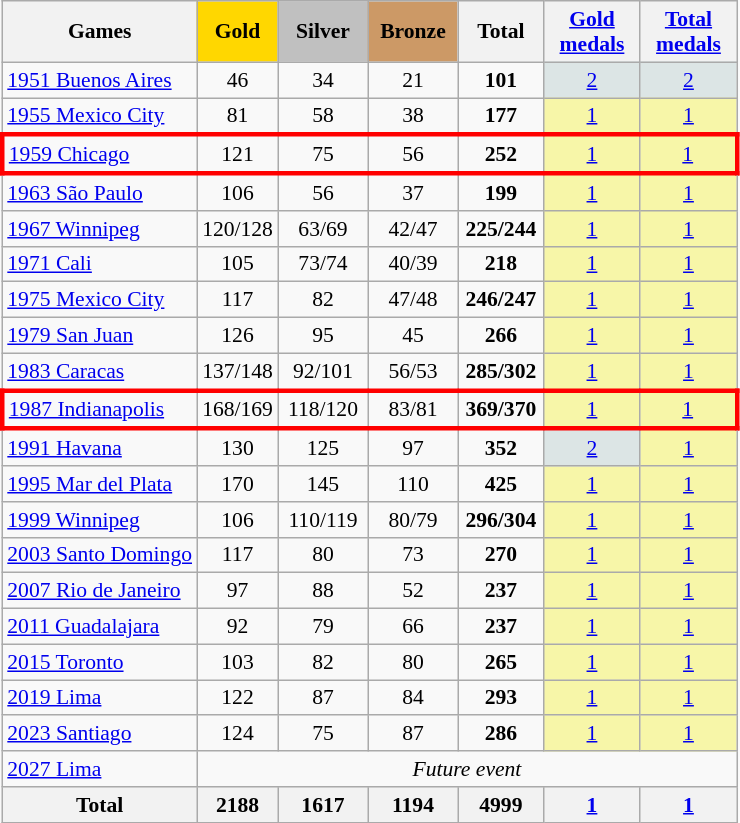<table class="wikitable" style="text-align:center; font-size:90%;">
<tr>
<th>Games</th>
<td style="background:gold; width:3.2em; font-weight:bold;">Gold</td>
<td style="background:silver; width:3.7em; font-weight:bold;">Silver</td>
<td style="background:#c96; width:3.7em; font-weight:bold;">Bronze</td>
<th style="width:3.5em; font-weight:bold;">Total</th>
<th style="width:4em; font-weight:bold;"><a href='#'>Gold medals</a></th>
<th style="width:4em; font-weight:bold;"><a href='#'>Total medals</a></th>
</tr>
<tr>
<td align=left> <a href='#'>1951 Buenos Aires</a></td>
<td>46</td>
<td>34</td>
<td>21</td>
<td><strong>101</strong></td>
<td style="background:#dce5e5;"><a href='#'>2</a></td>
<td style="background:#dce5e5;"><a href='#'>2</a></td>
</tr>
<tr>
<td align=left> <a href='#'>1955 Mexico City</a></td>
<td>81</td>
<td>58</td>
<td>38</td>
<td><strong>177</strong></td>
<td style="background:#f7f6a8;"><a href='#'>1</a></td>
<td style="background:#f7f6a8;"><a href='#'>1</a></td>
</tr>
<tr style="border: 3px solid red">
<td align=left> <a href='#'>1959 Chicago</a></td>
<td>121</td>
<td>75</td>
<td>56</td>
<td><strong>252</strong></td>
<td style="background:#f7f6a8;"><a href='#'>1</a></td>
<td style="background:#f7f6a8;"><a href='#'>1</a></td>
</tr>
<tr>
<td align=left> <a href='#'>1963 São Paulo</a></td>
<td>106</td>
<td>56</td>
<td>37</td>
<td><strong>199</strong></td>
<td style="background:#f7f6a8;"><a href='#'>1</a></td>
<td style="background:#f7f6a8;"><a href='#'>1</a></td>
</tr>
<tr>
<td align=left> <a href='#'>1967 Winnipeg</a></td>
<td>120/128</td>
<td>63/69</td>
<td>42/47</td>
<td><strong>225/244</strong></td>
<td style="background:#f7f6a8;"><a href='#'>1</a></td>
<td style="background:#f7f6a8;"><a href='#'>1</a></td>
</tr>
<tr>
<td align=left> <a href='#'>1971 Cali</a></td>
<td>105</td>
<td>73/74</td>
<td>40/39</td>
<td><strong>218</strong></td>
<td style="background:#f7f6a8;"><a href='#'>1</a></td>
<td style="background:#f7f6a8;"><a href='#'>1</a></td>
</tr>
<tr>
<td align=left> <a href='#'>1975 Mexico City</a></td>
<td>117</td>
<td>82</td>
<td>47/48</td>
<td><strong>246/247</strong></td>
<td style="background:#f7f6a8;"><a href='#'>1</a></td>
<td style="background:#f7f6a8;"><a href='#'>1</a></td>
</tr>
<tr>
<td align=left> <a href='#'>1979 San Juan</a></td>
<td>126</td>
<td>95</td>
<td>45</td>
<td><strong>266</strong></td>
<td style="background:#f7f6a8;"><a href='#'>1</a></td>
<td style="background:#f7f6a8;"><a href='#'>1</a></td>
</tr>
<tr>
<td align=left> <a href='#'>1983 Caracas</a></td>
<td>137/148</td>
<td>92/101</td>
<td>56/53</td>
<td><strong>285/302</strong></td>
<td style="background:#f7f6a8;"><a href='#'>1</a></td>
<td style="background:#f7f6a8;"><a href='#'>1</a></td>
</tr>
<tr style="border: 3px solid red">
<td align=left> <a href='#'>1987 Indianapolis</a></td>
<td>168/169</td>
<td>118/120</td>
<td>83/81</td>
<td><strong>369/370</strong></td>
<td style="background:#f7f6a8;"><a href='#'>1</a></td>
<td style="background:#f7f6a8;"><a href='#'>1</a></td>
</tr>
<tr>
<td align=left> <a href='#'>1991 Havana</a></td>
<td>130</td>
<td>125</td>
<td>97</td>
<td><strong>352</strong></td>
<td style="background:#dce5e5;"><a href='#'>2</a></td>
<td style="background:#f7f6a8;"><a href='#'>1</a></td>
</tr>
<tr>
<td align=left> <a href='#'>1995 Mar del Plata</a></td>
<td>170</td>
<td>145</td>
<td>110</td>
<td><strong>425</strong></td>
<td style="background:#f7f6a8;"><a href='#'>1</a></td>
<td style="background:#f7f6a8;"><a href='#'>1</a></td>
</tr>
<tr>
<td align=left> <a href='#'>1999 Winnipeg</a></td>
<td>106</td>
<td>110/119</td>
<td>80/79</td>
<td><strong>296/304</strong></td>
<td style="background:#f7f6a8;"><a href='#'>1</a></td>
<td style="background:#f7f6a8;"><a href='#'>1</a></td>
</tr>
<tr>
<td align=left> <a href='#'>2003 Santo Domingo</a></td>
<td>117</td>
<td>80</td>
<td>73</td>
<td><strong>270</strong></td>
<td style="background:#f7f6a8;"><a href='#'>1</a></td>
<td style="background:#f7f6a8;"><a href='#'>1</a></td>
</tr>
<tr>
<td align=left> <a href='#'>2007 Rio de Janeiro</a></td>
<td>97</td>
<td>88</td>
<td>52</td>
<td><strong>237</strong></td>
<td style="background:#f7f6a8;"><a href='#'>1</a></td>
<td style="background:#f7f6a8;"><a href='#'>1</a></td>
</tr>
<tr>
<td align=left> <a href='#'>2011 Guadalajara</a></td>
<td>92</td>
<td>79</td>
<td>66</td>
<td><strong>237</strong></td>
<td style="background:#f7f6a8;"><a href='#'>1</a></td>
<td style="background:#f7f6a8;"><a href='#'>1</a></td>
</tr>
<tr>
<td align=left> <a href='#'>2015 Toronto</a></td>
<td>103</td>
<td>82</td>
<td>80</td>
<td><strong>265</strong></td>
<td style="background:#f7f6a8;"><a href='#'>1</a></td>
<td style="background:#f7f6a8;"><a href='#'>1</a></td>
</tr>
<tr>
<td align=left> <a href='#'>2019 Lima</a></td>
<td>122</td>
<td>87</td>
<td>84</td>
<td><strong>293</strong></td>
<td style="background:#f7f6a8;"><a href='#'>1</a></td>
<td style="background:#f7f6a8;"><a href='#'>1</a></td>
</tr>
<tr>
<td align=left> <a href='#'>2023 Santiago</a></td>
<td>124</td>
<td>75</td>
<td>87</td>
<td><strong>286</strong></td>
<td style="background:#f7f6a8;"><a href='#'>1</a></td>
<td style="background:#f7f6a8;"><a href='#'>1</a></td>
</tr>
<tr>
<td align=left> <a href='#'>2027 Lima</a></td>
<td colspan="6"><em>Future event</em></td>
</tr>
<tr>
<th>Total</th>
<th>2188</th>
<th>1617</th>
<th>1194</th>
<th>4999</th>
<th><a href='#'>1</a></th>
<th><a href='#'>1</a></th>
</tr>
</table>
